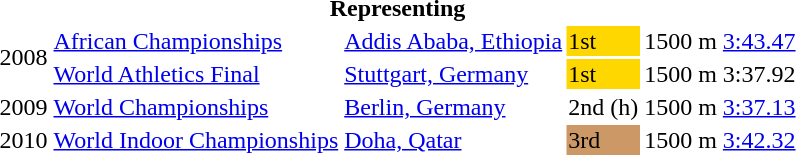<table>
<tr>
<th colspan="6">Representing </th>
</tr>
<tr>
<td rowspan="2">2008</td>
<td><a href='#'>African Championships</a></td>
<td><a href='#'>Addis Ababa, Ethiopia</a></td>
<td bgcolor="gold">1st</td>
<td>1500 m</td>
<td><a href='#'>3:43.47</a></td>
</tr>
<tr>
<td><a href='#'>World Athletics Final</a></td>
<td><a href='#'>Stuttgart, Germany</a></td>
<td bgcolor="gold">1st</td>
<td>1500 m</td>
<td>3:37.92</td>
</tr>
<tr>
<td>2009</td>
<td><a href='#'>World Championships</a></td>
<td><a href='#'>Berlin, Germany</a></td>
<td>2nd (h)</td>
<td>1500 m</td>
<td><a href='#'>3:37.13</a></td>
</tr>
<tr>
<td>2010</td>
<td><a href='#'>World Indoor Championships</a></td>
<td><a href='#'>Doha, Qatar</a></td>
<td bgcolor="cc9966">3rd</td>
<td>1500 m</td>
<td><a href='#'>3:42.32</a></td>
</tr>
</table>
